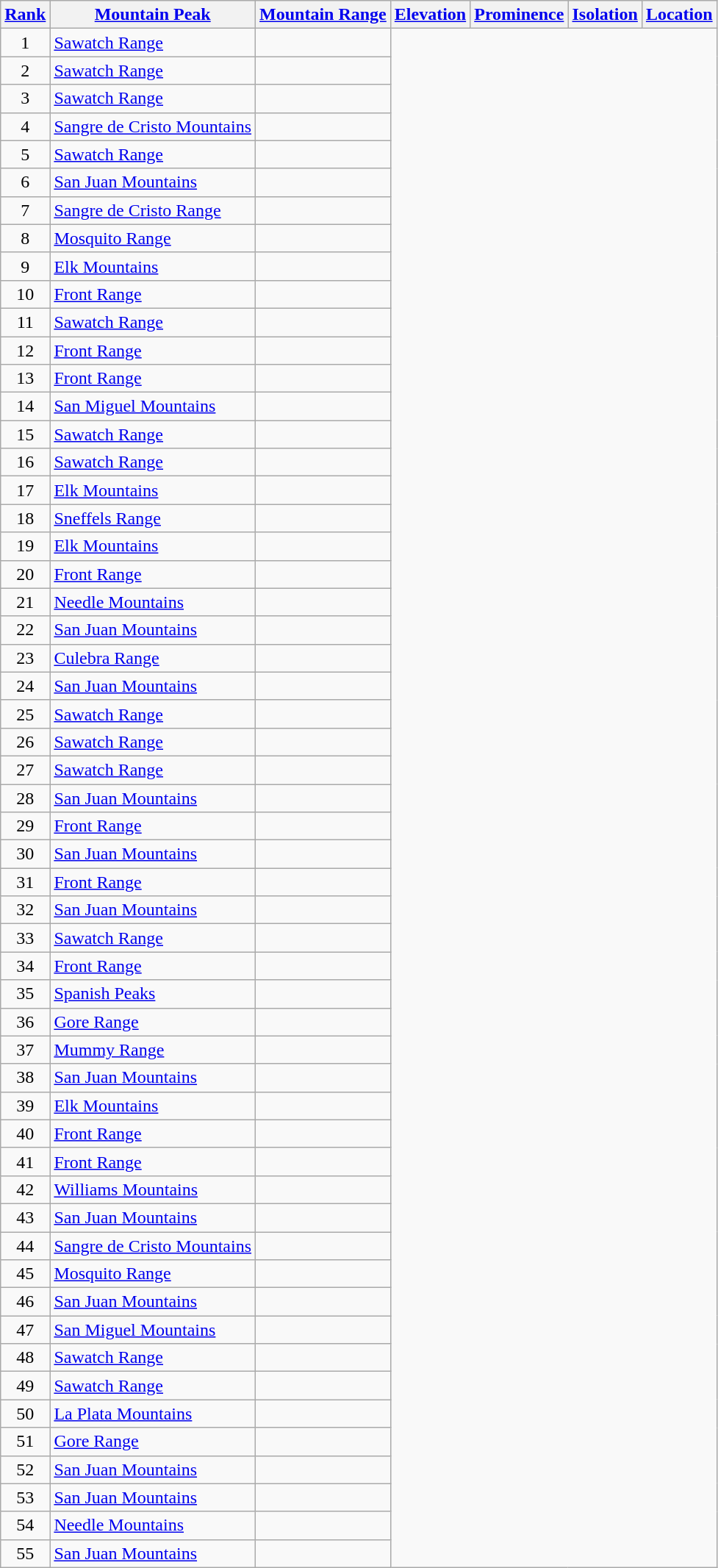<table class="wikitable sortable">
<tr>
<th><a href='#'>Rank</a></th>
<th><a href='#'>Mountain Peak</a></th>
<th><a href='#'>Mountain Range</a></th>
<th><a href='#'>Elevation</a></th>
<th><a href='#'>Prominence</a></th>
<th><a href='#'>Isolation</a></th>
<th><a href='#'>Location</a></th>
</tr>
<tr>
<td align=center>1<br></td>
<td><a href='#'>Sawatch Range</a><br></td>
<td></td>
</tr>
<tr>
<td align=center>2<br></td>
<td><a href='#'>Sawatch Range</a><br></td>
<td></td>
</tr>
<tr>
<td align=center>3<br></td>
<td><a href='#'>Sawatch Range</a><br></td>
<td></td>
</tr>
<tr>
<td align=center>4<br></td>
<td><a href='#'>Sangre de Cristo Mountains</a><br></td>
<td></td>
</tr>
<tr>
<td align=center>5<br></td>
<td><a href='#'>Sawatch Range</a><br></td>
<td></td>
</tr>
<tr>
<td align=center>6<br></td>
<td><a href='#'>San Juan Mountains</a><br></td>
<td></td>
</tr>
<tr>
<td align=center>7<br></td>
<td><a href='#'>Sangre de Cristo Range</a><br></td>
<td></td>
</tr>
<tr>
<td align=center>8<br></td>
<td><a href='#'>Mosquito Range</a><br></td>
<td></td>
</tr>
<tr>
<td align=center>9<br></td>
<td><a href='#'>Elk Mountains</a><br></td>
<td></td>
</tr>
<tr>
<td align=center>10<br></td>
<td><a href='#'>Front Range</a><br></td>
<td></td>
</tr>
<tr>
<td align=center>11<br></td>
<td><a href='#'>Sawatch Range</a><br></td>
<td></td>
</tr>
<tr>
<td align=center>12<br></td>
<td><a href='#'>Front Range</a><br></td>
<td></td>
</tr>
<tr>
<td align=center>13<br></td>
<td><a href='#'>Front Range</a><br></td>
<td></td>
</tr>
<tr>
<td align=center>14<br></td>
<td><a href='#'>San Miguel Mountains</a><br></td>
<td></td>
</tr>
<tr>
<td align=center>15<br></td>
<td><a href='#'>Sawatch Range</a><br></td>
<td></td>
</tr>
<tr>
<td align=center>16<br></td>
<td><a href='#'>Sawatch Range</a><br></td>
<td></td>
</tr>
<tr>
<td align=center>17<br></td>
<td><a href='#'>Elk Mountains</a><br></td>
<td></td>
</tr>
<tr>
<td align=center>18<br></td>
<td><a href='#'>Sneffels Range</a><br></td>
<td></td>
</tr>
<tr>
<td align=center>19<br></td>
<td><a href='#'>Elk Mountains</a><br></td>
<td></td>
</tr>
<tr>
<td align=center>20<br></td>
<td><a href='#'>Front Range</a><br></td>
<td></td>
</tr>
<tr>
<td align=center>21<br></td>
<td><a href='#'>Needle Mountains</a><br></td>
<td></td>
</tr>
<tr>
<td align=center>22<br></td>
<td><a href='#'>San Juan Mountains</a><br></td>
<td></td>
</tr>
<tr>
<td align=center>23<br></td>
<td><a href='#'>Culebra Range</a><br></td>
<td></td>
</tr>
<tr>
<td align=center>24<br></td>
<td><a href='#'>San Juan Mountains</a><br></td>
<td></td>
</tr>
<tr>
<td align=center>25<br></td>
<td><a href='#'>Sawatch Range</a><br></td>
<td></td>
</tr>
<tr>
<td align=center>26<br></td>
<td><a href='#'>Sawatch Range</a><br></td>
<td></td>
</tr>
<tr>
<td align=center>27<br></td>
<td><a href='#'>Sawatch Range</a><br></td>
<td></td>
</tr>
<tr>
<td align=center>28<br></td>
<td><a href='#'>San Juan Mountains</a><br></td>
<td></td>
</tr>
<tr>
<td align=center>29<br></td>
<td><a href='#'>Front Range</a><br></td>
<td></td>
</tr>
<tr>
<td align=center>30<br></td>
<td><a href='#'>San Juan Mountains</a><br></td>
<td></td>
</tr>
<tr>
<td align=center>31<br></td>
<td><a href='#'>Front Range</a><br></td>
<td></td>
</tr>
<tr>
<td align=center>32<br></td>
<td><a href='#'>San Juan Mountains</a><br></td>
<td></td>
</tr>
<tr>
<td align=center>33<br></td>
<td><a href='#'>Sawatch Range</a><br></td>
<td></td>
</tr>
<tr>
<td align=center>34<br></td>
<td><a href='#'>Front Range</a><br></td>
<td></td>
</tr>
<tr>
<td align=center>35<br></td>
<td><a href='#'>Spanish Peaks</a><br></td>
<td></td>
</tr>
<tr>
<td align=center>36<br></td>
<td><a href='#'>Gore Range</a><br></td>
<td></td>
</tr>
<tr>
<td align=center>37<br></td>
<td><a href='#'>Mummy Range</a><br></td>
<td></td>
</tr>
<tr>
<td align=center>38<br></td>
<td><a href='#'>San Juan Mountains</a><br></td>
<td></td>
</tr>
<tr>
<td align=center>39<br></td>
<td><a href='#'>Elk Mountains</a><br></td>
<td></td>
</tr>
<tr>
<td align=center>40<br></td>
<td><a href='#'>Front Range</a><br></td>
<td></td>
</tr>
<tr>
<td align=center>41<br></td>
<td><a href='#'>Front Range</a><br></td>
<td></td>
</tr>
<tr>
<td align=center>42<br></td>
<td><a href='#'>Williams Mountains</a><br></td>
<td></td>
</tr>
<tr>
<td align=center>43<br></td>
<td><a href='#'>San Juan Mountains</a><br></td>
<td></td>
</tr>
<tr>
<td align=center>44<br></td>
<td><a href='#'>Sangre de Cristo Mountains</a><br></td>
<td></td>
</tr>
<tr>
<td align=center>45<br></td>
<td><a href='#'>Mosquito Range</a><br></td>
<td></td>
</tr>
<tr>
<td align=center>46<br></td>
<td><a href='#'>San Juan Mountains</a><br></td>
<td></td>
</tr>
<tr>
<td align=center>47<br></td>
<td><a href='#'>San Miguel Mountains</a><br></td>
<td></td>
</tr>
<tr>
<td align=center>48<br></td>
<td><a href='#'>Sawatch Range</a><br></td>
<td></td>
</tr>
<tr>
<td align=center>49<br></td>
<td><a href='#'>Sawatch Range</a><br></td>
<td></td>
</tr>
<tr>
<td align=center>50<br></td>
<td><a href='#'>La Plata Mountains</a><br></td>
<td></td>
</tr>
<tr>
<td align=center>51<br></td>
<td><a href='#'>Gore Range</a><br></td>
<td></td>
</tr>
<tr>
<td align=center>52<br></td>
<td><a href='#'>San Juan Mountains</a><br></td>
<td></td>
</tr>
<tr>
<td align=center>53<br></td>
<td><a href='#'>San Juan Mountains</a><br></td>
<td></td>
</tr>
<tr>
<td align=center>54<br></td>
<td><a href='#'>Needle Mountains</a><br></td>
<td></td>
</tr>
<tr>
<td align=center>55<br></td>
<td><a href='#'>San Juan Mountains</a><br></td>
<td></td>
</tr>
</table>
